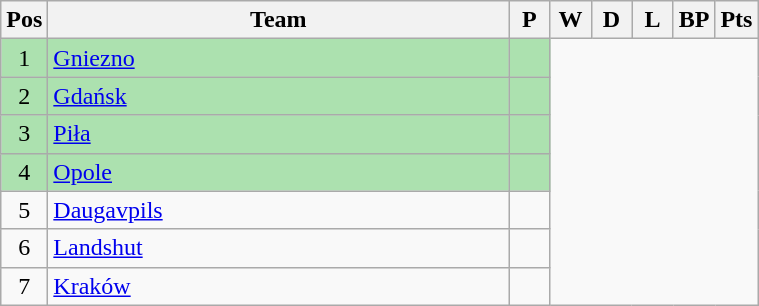<table class="wikitable" style="font-size: 100%">
<tr>
<th width=20>Pos</th>
<th width=300>Team</th>
<th width=20>P</th>
<th width=20>W</th>
<th width=20>D</th>
<th width=20>L</th>
<th width=20>BP</th>
<th width=20>Pts</th>
</tr>
<tr align=center style="background:#ACE1AF;">
<td>1</td>
<td align="left"><a href='#'>Gniezno</a></td>
<td></td>
</tr>
<tr align=center style="background:#ACE1AF;">
<td>2</td>
<td align="left"><a href='#'>Gdańsk</a></td>
<td></td>
</tr>
<tr align=center style="background:#ACE1AF;">
<td>3</td>
<td align="left"><a href='#'>Piła</a></td>
<td></td>
</tr>
<tr align=center style="background:#ACE1AF;">
<td>4</td>
<td align="left"><a href='#'>Opole</a></td>
<td></td>
</tr>
<tr align=center>
<td>5</td>
<td align="left"><a href='#'>Daugavpils</a> </td>
<td></td>
</tr>
<tr align=center>
<td>6</td>
<td align="left"><a href='#'>Landshut</a> </td>
<td></td>
</tr>
<tr align=center>
<td>7</td>
<td align="left"><a href='#'>Kraków</a></td>
<td></td>
</tr>
</table>
